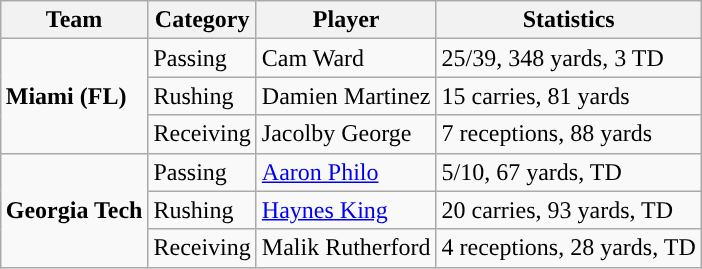<table class="wikitable" style="float: right;">
<tr>
<th>Team</th>
<th>Category</th>
<th>Player</th>
<th>Statistics</th>
</tr>
<tr>
<td rowspan=3><strong>Miami (FL)</strong></td>
<td>Passing</td>
<td>Cam Ward</td>
<td>25/39, 348 yards, 3 TD</td>
</tr>
<tr>
<td>Rushing</td>
<td>Damien Martinez</td>
<td>15 carries, 81 yards</td>
</tr>
<tr>
<td>Receiving</td>
<td>Jacolby George</td>
<td>7 receptions, 88 yards</td>
</tr>
<tr>
<td rowspan=3><strong>Georgia Tech</strong></td>
<td>Passing</td>
<td><a href='#'>Aaron Philo</a></td>
<td>5/10, 67 yards, TD</td>
</tr>
<tr>
<td>Rushing</td>
<td><a href='#'>Haynes King</a></td>
<td>20 carries, 93 yards, TD</td>
</tr>
<tr>
<td>Receiving</td>
<td>Malik Rutherford</td>
<td>4 receptions, 28 yards, TD</td>
</tr>
</table>
